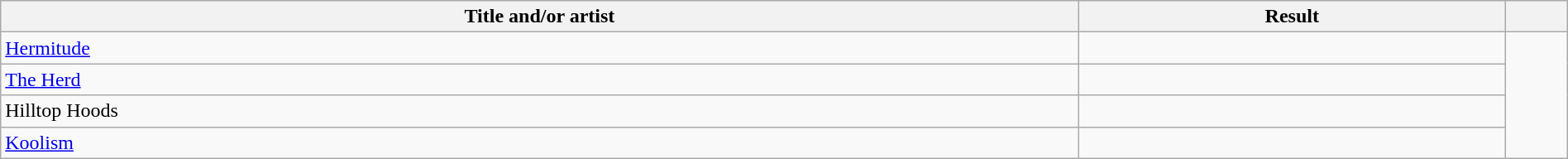<table class="wikitable" width="100%">
<tr>
<th scope="col">Title and/or artist</th>
<th scope="col">Result</th>
<th scope="col"></th>
</tr>
<tr>
<td><a href='#'>Hermitude</a></td>
<td></td>
<td rowspan="4"></td>
</tr>
<tr>
<td><a href='#'>The Herd</a></td>
<td></td>
</tr>
<tr>
<td>Hilltop Hoods</td>
<td></td>
</tr>
<tr>
<td><a href='#'>Koolism</a></td>
<td></td>
</tr>
</table>
